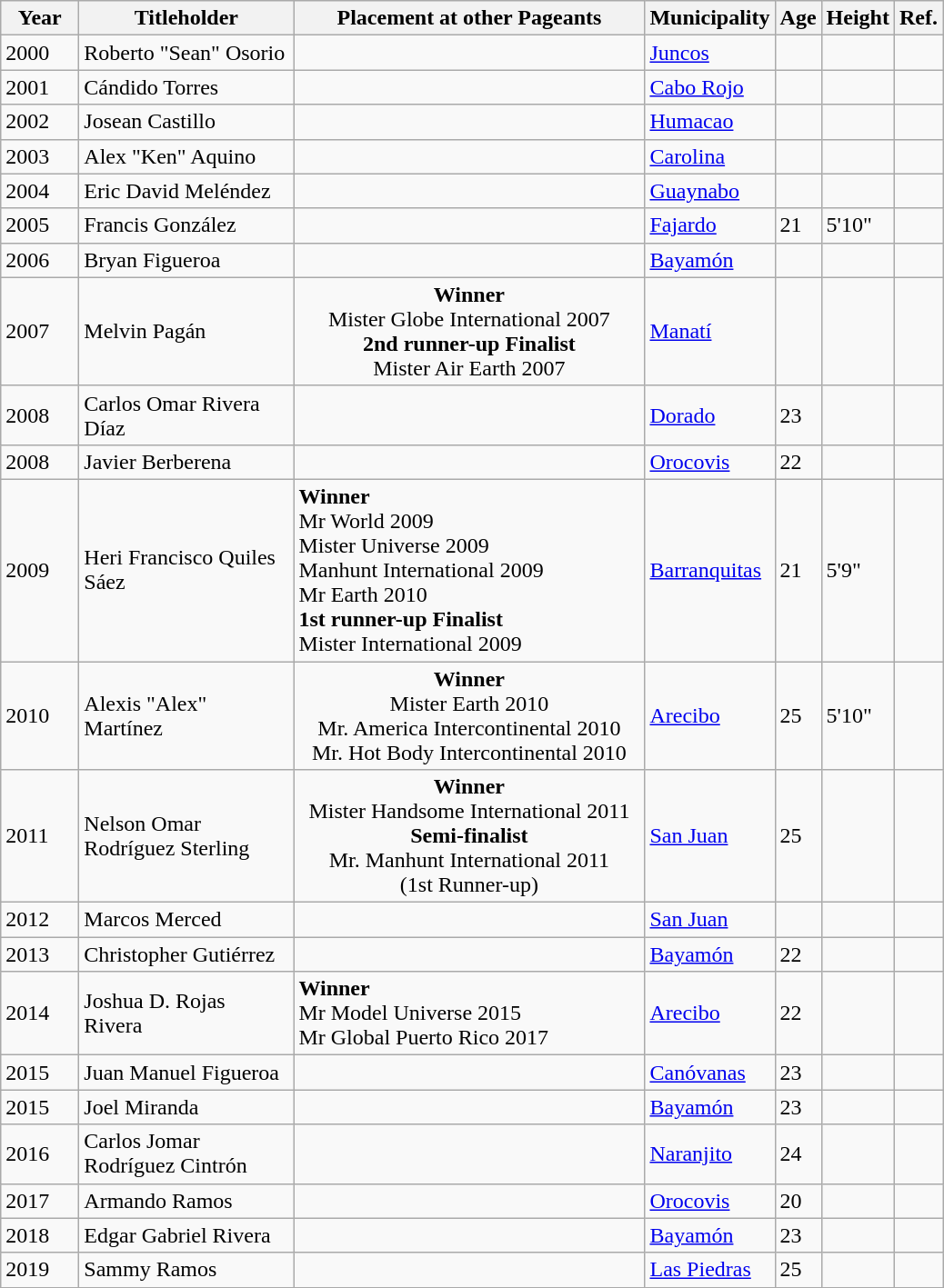<table class="wikitable">
<tr>
<th width="50">Year</th>
<th width="150">Titleholder</th>
<th width="250">Placement at other Pageants</th>
<th>Municipality</th>
<th>Age</th>
<th>Height</th>
<th>Ref.</th>
</tr>
<tr>
<td>2000</td>
<td>Roberto "Sean" Osorio</td>
<td></td>
<td><a href='#'>Juncos</a></td>
<td></td>
<td></td>
<td></td>
</tr>
<tr>
<td>2001</td>
<td>Cándido Torres</td>
<td></td>
<td><a href='#'>Cabo Rojo</a></td>
<td></td>
<td></td>
<td></td>
</tr>
<tr>
<td>2002</td>
<td>Josean Castillo</td>
<td></td>
<td><a href='#'>Humacao</a></td>
<td></td>
<td></td>
<td></td>
</tr>
<tr>
<td>2003</td>
<td>Alex "Ken" Aquino</td>
<td></td>
<td><a href='#'>Carolina</a></td>
<td></td>
<td></td>
<td></td>
</tr>
<tr>
<td>2004</td>
<td>Eric David Meléndez</td>
<td></td>
<td><a href='#'>Guaynabo</a></td>
<td></td>
<td></td>
<td></td>
</tr>
<tr>
<td>2005</td>
<td>Francis González</td>
<td></td>
<td><a href='#'>Fajardo</a></td>
<td>21</td>
<td>5'10"</td>
<td></td>
</tr>
<tr>
<td>2006</td>
<td>Bryan Figueroa</td>
<td></td>
<td><a href='#'>Bayamón</a></td>
<td></td>
<td></td>
<td></td>
</tr>
<tr>
<td>2007</td>
<td>Melvin Pagán</td>
<td style="text-align:center;"><strong>Winner</strong><br>Mister Globe International 2007<br><strong>2nd runner-up Finalist</strong><br>Mister Air Earth 2007</td>
<td><a href='#'>Manatí</a></td>
<td></td>
<td></td>
<td></td>
</tr>
<tr>
<td>2008</td>
<td>Carlos Omar Rivera Díaz</td>
<td></td>
<td><a href='#'>Dorado</a></td>
<td>23</td>
<td></td>
<td></td>
</tr>
<tr>
<td>2008</td>
<td>Javier Berberena</td>
<td></td>
<td><a href='#'>Orocovis</a></td>
<td>22</td>
<td></td>
<td></td>
</tr>
<tr>
<td>2009</td>
<td>Heri Francisco Quiles Sáez</td>
<td><div><strong>Winner</strong><br>Mr World 2009<br>Mister Universe 2009<br>Manhunt International 2009<br>Mr Earth 2010<br><strong>1st runner-up Finalist</strong><br>Mister International 2009
</div></td>
<td><a href='#'>Barranquitas</a></td>
<td>21</td>
<td>5'9"</td>
<td></td>
</tr>
<tr>
<td>2010</td>
<td>Alexis "Alex" Martínez</td>
<td style="text-align:center;"><strong>Winner</strong><br>Mister Earth 2010 <br> Mr. America Intercontinental 2010 <br>Mr. Hot Body Intercontinental 2010</td>
<td><a href='#'>Arecibo</a></td>
<td>25</td>
<td>5'10"</td>
<td></td>
</tr>
<tr>
<td>2011</td>
<td>Nelson Omar Rodríguez Sterling</td>
<td style="text-align:center;"><strong>Winner</strong><br>Mister Handsome International 2011<br><strong>Semi-finalist</strong><br> Mr. Manhunt International 2011<br> (1st Runner-up)</td>
<td><a href='#'>San Juan</a></td>
<td>25</td>
<td></td>
<td></td>
</tr>
<tr>
<td>2012</td>
<td>Marcos Merced</td>
<td></td>
<td><a href='#'>San Juan</a></td>
<td></td>
<td></td>
<td></td>
</tr>
<tr>
<td>2013</td>
<td>Christopher Gutiérrez</td>
<td></td>
<td><a href='#'>Bayamón</a></td>
<td>22</td>
<td></td>
<td></td>
</tr>
<tr>
<td>2014</td>
<td>Joshua D. Rojas Rivera</td>
<td><div><strong>Winner</strong><br>Mr Model Universe 2015<br>Mr Global Puerto Rico 2017
</div></td>
<td><a href='#'>Arecibo</a></td>
<td>22</td>
<td></td>
<td></td>
</tr>
<tr>
<td>2015</td>
<td>Juan Manuel Figueroa</td>
<td></td>
<td><a href='#'>Canóvanas</a></td>
<td>23</td>
<td></td>
<td></td>
</tr>
<tr>
<td>2015</td>
<td>Joel Miranda</td>
<td></td>
<td><a href='#'>Bayamón</a></td>
<td>23</td>
<td></td>
<td></td>
</tr>
<tr>
<td>2016</td>
<td>Carlos Jomar Rodríguez Cintrón</td>
<td></td>
<td><a href='#'>Naranjito</a></td>
<td>24</td>
<td></td>
<td></td>
</tr>
<tr>
<td>2017</td>
<td>Armando Ramos</td>
<td></td>
<td><a href='#'>Orocovis</a></td>
<td>20</td>
<td></td>
<td></td>
</tr>
<tr>
<td>2018</td>
<td>Edgar Gabriel Rivera</td>
<td></td>
<td><a href='#'>Bayamón</a></td>
<td>23</td>
<td></td>
<td></td>
</tr>
<tr>
<td>2019</td>
<td>Sammy Ramos</td>
<td></td>
<td><a href='#'>Las Piedras</a></td>
<td>25</td>
<td></td>
<td></td>
</tr>
<tr>
</tr>
</table>
